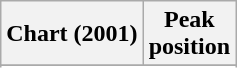<table class="wikitable sortable plainrowheaders" style="text-align:center">
<tr>
<th scope="col">Chart (2001)</th>
<th scope="col">Peak<br> position</th>
</tr>
<tr>
</tr>
<tr>
</tr>
<tr>
</tr>
<tr>
</tr>
</table>
